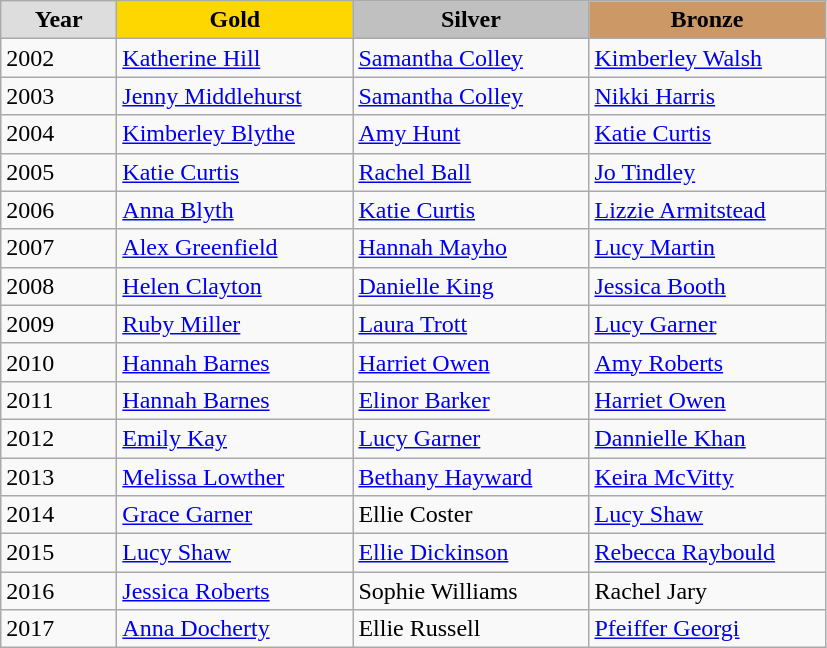<table class="wikitable">
<tr>
<th width=70px style="background:#ddd; ">Year</th>
<th width=150px style="background:gold; ">Gold</th>
<th width=150px style="background:silver; ">Silver</th>
<th width=150px  style="background:#c96; ">Bronze</th>
</tr>
<tr>
<td>2002</td>
<td><a href='#'>Katherine Hill</a></td>
<td><a href='#'>Samantha Colley</a></td>
<td><a href='#'>Kimberley Walsh</a></td>
</tr>
<tr>
<td>2003</td>
<td><a href='#'>Jenny Middlehurst</a></td>
<td><a href='#'>Samantha Colley</a></td>
<td><a href='#'>Nikki Harris</a></td>
</tr>
<tr>
<td>2004</td>
<td><a href='#'>Kimberley Blythe</a></td>
<td><a href='#'>Amy Hunt</a></td>
<td><a href='#'>Katie Curtis</a></td>
</tr>
<tr>
<td>2005</td>
<td><a href='#'>Katie Curtis</a></td>
<td><a href='#'>Rachel Ball</a></td>
<td><a href='#'>Jo Tindley</a></td>
</tr>
<tr>
<td>2006</td>
<td><a href='#'>Anna Blyth</a></td>
<td><a href='#'>Katie Curtis</a></td>
<td><a href='#'>Lizzie Armitstead</a></td>
</tr>
<tr>
<td>2007</td>
<td><a href='#'>Alex Greenfield</a></td>
<td><a href='#'>Hannah Mayho</a></td>
<td><a href='#'>Lucy Martin</a></td>
</tr>
<tr>
<td>2008</td>
<td><a href='#'>Helen Clayton</a></td>
<td><a href='#'>Danielle King</a></td>
<td><a href='#'>Jessica Booth</a></td>
</tr>
<tr>
<td>2009</td>
<td><a href='#'>Ruby Miller</a></td>
<td><a href='#'>Laura Trott</a></td>
<td><a href='#'>Lucy Garner</a></td>
</tr>
<tr>
<td>2010</td>
<td><a href='#'>Hannah Barnes</a></td>
<td><a href='#'>Harriet Owen</a></td>
<td><a href='#'>Amy Roberts</a></td>
</tr>
<tr>
<td>2011</td>
<td><a href='#'>Hannah Barnes</a></td>
<td><a href='#'>Elinor Barker</a></td>
<td><a href='#'>Harriet Owen</a></td>
</tr>
<tr>
<td>2012</td>
<td><a href='#'>Emily Kay</a></td>
<td><a href='#'>Lucy Garner</a></td>
<td><a href='#'>Dannielle Khan</a></td>
</tr>
<tr>
<td>2013</td>
<td><a href='#'>Melissa Lowther</a></td>
<td><a href='#'>Bethany Hayward</a></td>
<td><a href='#'>Keira McVitty</a></td>
</tr>
<tr>
<td>2014</td>
<td><a href='#'>Grace Garner</a></td>
<td>Ellie Coster</td>
<td><a href='#'>Lucy Shaw</a></td>
</tr>
<tr>
<td>2015</td>
<td><a href='#'>Lucy Shaw</a></td>
<td><a href='#'>Ellie Dickinson</a></td>
<td><a href='#'>Rebecca Raybould</a></td>
</tr>
<tr>
<td>2016</td>
<td><a href='#'>Jessica Roberts</a></td>
<td>Sophie Williams</td>
<td>Rachel Jary</td>
</tr>
<tr>
<td>2017</td>
<td><a href='#'>Anna Docherty</a></td>
<td>Ellie Russell</td>
<td><a href='#'>Pfeiffer Georgi</a></td>
</tr>
</table>
